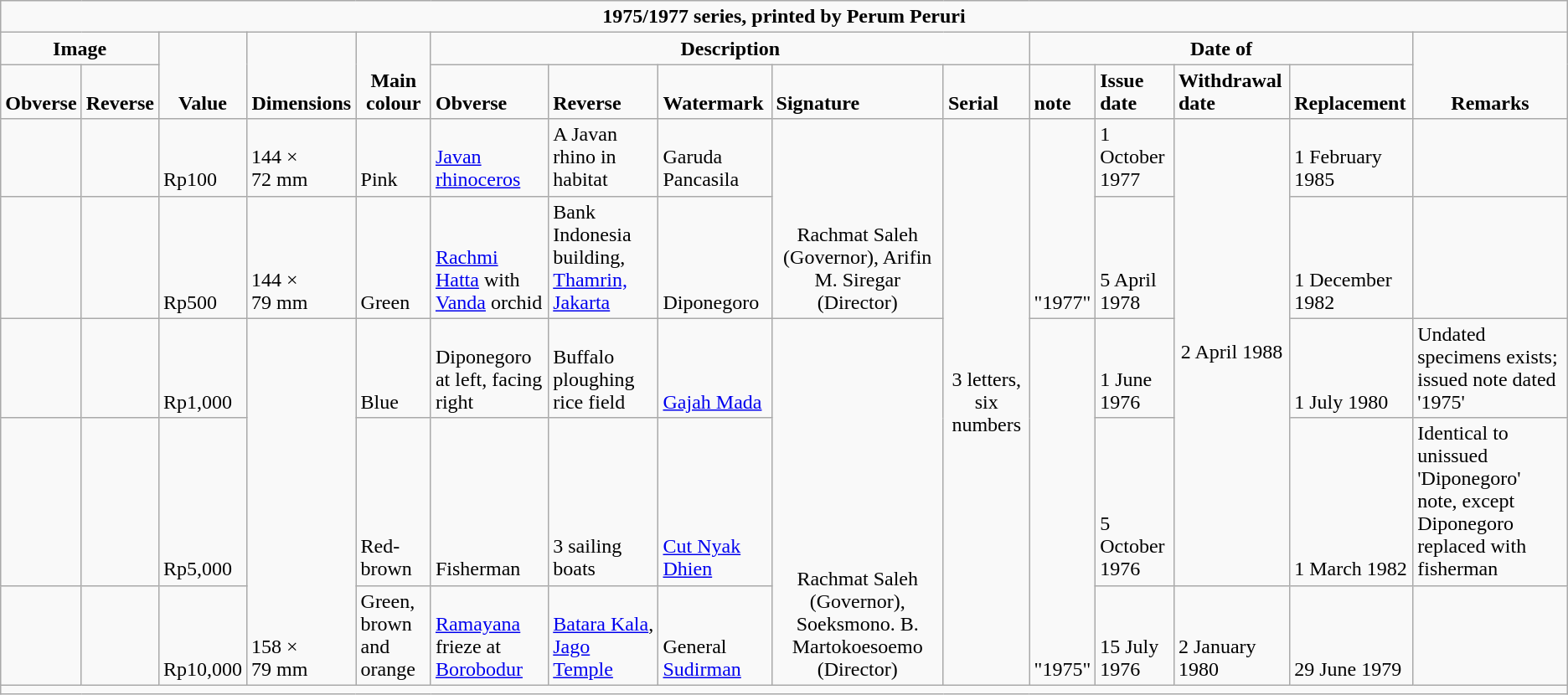<table class="wikitable" >
<tr style="text-align:center; font-weight:bold; vertical-align:bottom;">
<td colspan="15">1975/1977 series, printed by Perum Peruri</td>
</tr>
<tr style="text-align:center; font-weight:bold; vertical-align:bottom;">
<td colspan="2">Image</td>
<td rowspan="2">Value</td>
<td rowspan="2">Dimensions</td>
<td rowspan="2">Main colour</td>
<td colspan="5">Description</td>
<td colspan="4">Date of</td>
<td rowspan="2">Remarks</td>
</tr>
<tr style="font-weight:bold; vertical-align:bottom;">
<td>Obverse</td>
<td>Reverse</td>
<td>Obverse</td>
<td>Reverse</td>
<td>Watermark</td>
<td>Signature</td>
<td>Serial</td>
<td>note</td>
<td>Issue date</td>
<td>Withdrawal date</td>
<td>Replacement</td>
</tr>
<tr>
<td style="vertical-align:bottom;"></td>
<td style="vertical-align:bottom;"></td>
<td style="vertical-align:bottom;">Rp100</td>
<td style="vertical-align:bottom;">144 × 72 mm</td>
<td style="vertical-align:bottom;">Pink</td>
<td style="vertical-align:bottom;"><a href='#'>Javan rhinoceros</a></td>
<td style="vertical-align:bottom;">A Javan rhino in habitat</td>
<td style="vertical-align:bottom;">Garuda Pancasila</td>
<td rowspan="2" style="text-align:center; vertical-align:bottom;">Rachmat Saleh (Governor), Arifin M. Siregar (Director)</td>
<td rowspan="5" style="text-align:center;">3 letters, six numbers</td>
<td style="vertical-align:bottom;" rowspan="2">"1977"</td>
<td style="vertical-align:bottom;">1 October 1977</td>
<td rowspan="4" style="text-align:center;">2 April 1988</td>
<td style="vertical-align:bottom;">1 February 1985</td>
<td style="vertical-align:bottom;"> </td>
</tr>
<tr>
<td style="vertical-align:bottom;"></td>
<td style="vertical-align:bottom;"></td>
<td style="vertical-align:bottom;">Rp500</td>
<td style="vertical-align:bottom;">144 × 79 mm</td>
<td style="vertical-align:bottom;">Green</td>
<td style="vertical-align:bottom;"><a href='#'>Rachmi Hatta</a> with <a href='#'>Vanda</a> orchid</td>
<td style="vertical-align:bottom;">Bank Indonesia building, <a href='#'>Thamrin, Jakarta</a></td>
<td style="vertical-align:bottom;">Diponegoro</td>
<td style="vertical-align:bottom;">5 April 1978</td>
<td style="vertical-align:bottom;">1 December 1982</td>
<td style="vertical-align:bottom;"> </td>
</tr>
<tr>
<td style="vertical-align:bottom;"></td>
<td style="vertical-align:bottom;"></td>
<td style="vertical-align:bottom;">Rp1,000</td>
<td style="vertical-align:bottom;" rowspan="3">158 × 79 mm</td>
<td style="vertical-align:bottom;">Blue</td>
<td style="vertical-align:bottom;">Diponegoro at left, facing right</td>
<td style="vertical-align:bottom;">Buffalo ploughing rice field</td>
<td style="vertical-align:bottom;"><a href='#'>Gajah Mada</a></td>
<td rowspan="3" style="text-align:center; vertical-align:bottom;">Rachmat Saleh (Governor), Soeksmono. B. Martokoesoemo (Director)</td>
<td style="vertical-align:bottom;" rowspan="3">"1975"</td>
<td style="vertical-align:bottom;">1 June 1976</td>
<td style="vertical-align:bottom;">1 July 1980</td>
<td style="vertical-align:bottom;">Undated specimens exists; issued note dated '1975'</td>
</tr>
<tr>
<td style="vertical-align:bottom;"></td>
<td style="vertical-align:bottom;"></td>
<td style="vertical-align:bottom;">Rp5,000</td>
<td style="vertical-align:bottom;">Red-brown</td>
<td style="vertical-align:bottom;">Fisherman</td>
<td style="vertical-align:bottom;">3 sailing boats</td>
<td style="vertical-align:bottom;"><a href='#'>Cut Nyak Dhien</a></td>
<td style="vertical-align:bottom;">5 October 1976</td>
<td style="vertical-align:bottom;">1 March 1982</td>
<td style="vertical-align:bottom;">Identical to unissued 'Diponegoro' note, except Diponegoro replaced with fisherman</td>
</tr>
<tr>
<td style="vertical-align:bottom;"></td>
<td style="vertical-align:bottom;"></td>
<td style="vertical-align:bottom;">Rp10,000</td>
<td style="vertical-align:bottom;">Green, brown and orange</td>
<td style="vertical-align:bottom;"><a href='#'>Ramayana</a> frieze at <a href='#'>Borobodur</a></td>
<td style="vertical-align:bottom;"><a href='#'>Batara Kala</a>, <a href='#'>Jago Temple</a></td>
<td style="vertical-align:bottom;">General <a href='#'>Sudirman</a></td>
<td style="vertical-align:bottom;">15 July 1976</td>
<td style="vertical-align:bottom;">2 January 1980</td>
<td style="vertical-align:bottom;">29 June 1979</td>
<td style="vertical-align:bottom;"> </td>
</tr>
<tr style="text-align:center; vertical-align:bottom;">
<td colspan="15"></td>
</tr>
</table>
